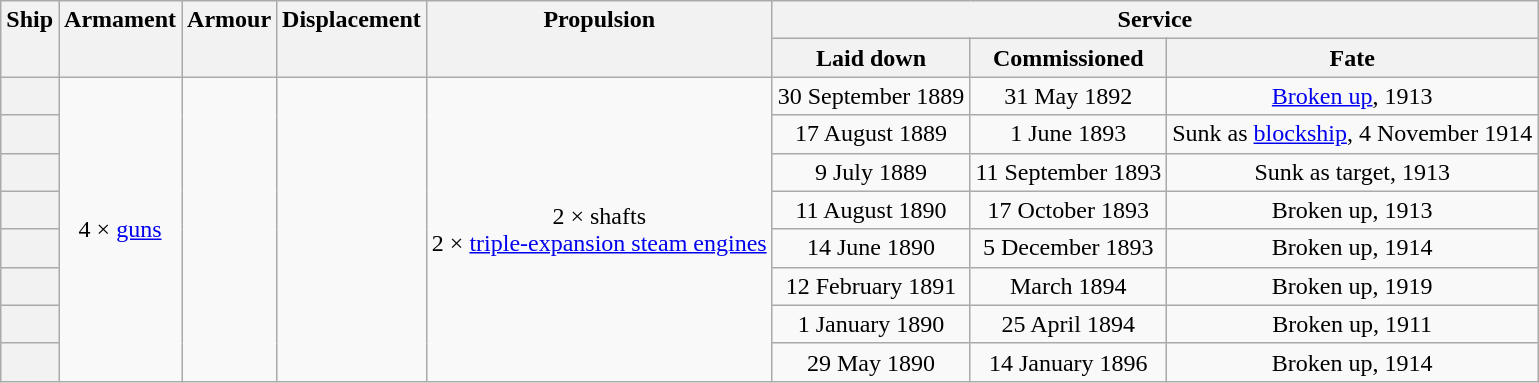<table class="wikitable plainrowheaders" style="text-align: center;">
<tr valign="top">
<th scope="col" rowspan="2">Ship</th>
<th scope="col" rowspan="2">Armament</th>
<th scope="col" rowspan="2">Armour</th>
<th scope="col" rowspan="2">Displacement</th>
<th scope="col" rowspan="2">Propulsion</th>
<th scope="col" colspan="3">Service</th>
</tr>
<tr valign="top">
<th scope="col">Laid down</th>
<th scope="col">Commissioned</th>
<th scope="col">Fate</th>
</tr>
<tr valign="center">
<th scope="row"></th>
<td rowspan="8">4 × <a href='#'> guns</a></td>
<td rowspan="8"></td>
<td rowspan="8"></td>
<td rowspan="8">2 × shafts<br>2 × <a href='#'>triple-expansion steam engines</a><br></td>
<td>30 September 1889</td>
<td>31 May 1892</td>
<td><a href='#'>Broken up</a>, 1913</td>
</tr>
<tr>
<th scope="row"></th>
<td>17 August 1889</td>
<td>1 June 1893</td>
<td>Sunk as <a href='#'>blockship</a>, 4 November 1914</td>
</tr>
<tr>
<th scope="row"></th>
<td>9 July 1889</td>
<td>11 September 1893</td>
<td>Sunk as target, 1913</td>
</tr>
<tr>
<th scope="row"></th>
<td>11 August 1890</td>
<td>17 October 1893</td>
<td>Broken up, 1913</td>
</tr>
<tr>
<th scope="row"></th>
<td>14 June 1890</td>
<td>5 December 1893</td>
<td>Broken up, 1914</td>
</tr>
<tr>
<th scope="row"></th>
<td>12 February 1891</td>
<td>March 1894</td>
<td>Broken up, 1919</td>
</tr>
<tr>
<th scope="row"></th>
<td>1 January 1890</td>
<td>25 April 1894</td>
<td>Broken up, 1911</td>
</tr>
<tr>
<th scope="row"></th>
<td>29 May 1890</td>
<td>14 January 1896</td>
<td>Broken up, 1914</td>
</tr>
</table>
